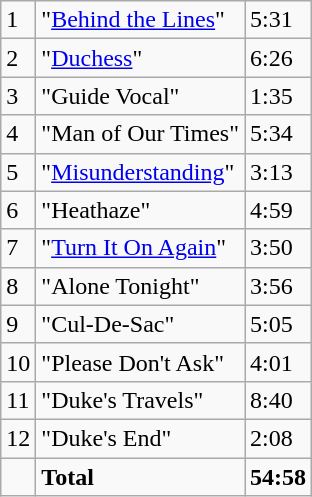<table class="wikitable">
<tr>
<td>1</td>
<td>"<a href='#'>Behind the Lines</a>"</td>
<td>5:31</td>
</tr>
<tr>
<td>2</td>
<td>"<a href='#'>Duchess</a>"</td>
<td>6:26</td>
</tr>
<tr>
<td>3</td>
<td>"Guide Vocal"</td>
<td>1:35</td>
</tr>
<tr>
<td>4</td>
<td>"Man of Our Times"</td>
<td>5:34</td>
</tr>
<tr>
<td>5</td>
<td>"<a href='#'>Misunderstanding</a>"</td>
<td>3:13</td>
</tr>
<tr>
<td>6</td>
<td>"Heathaze"</td>
<td>4:59</td>
</tr>
<tr>
<td>7</td>
<td>"<a href='#'>Turn It On Again</a>"</td>
<td>3:50</td>
</tr>
<tr>
<td>8</td>
<td>"Alone Tonight"</td>
<td>3:56</td>
</tr>
<tr>
<td>9</td>
<td>"Cul-De-Sac"</td>
<td>5:05</td>
</tr>
<tr>
<td>10</td>
<td>"Please Don't Ask"</td>
<td>4:01</td>
</tr>
<tr>
<td>11</td>
<td>"Duke's Travels"</td>
<td>8:40</td>
</tr>
<tr>
<td>12</td>
<td>"Duke's End"</td>
<td>2:08</td>
</tr>
<tr>
<td></td>
<td><strong>Total</strong></td>
<td><strong>54:58</strong></td>
</tr>
</table>
